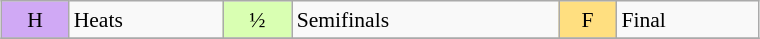<table class="wikitable" style="margin:0.5em auto; font-size:90%; line-height:1.25em;" width=40%;>
<tr>
<td bgcolor="#D0A9F5" align=center>H</td>
<td>Heats</td>
<td bgcolor="#D9FFB2" align=center>½</td>
<td>Semifinals</td>
<td bgcolor="#FFDF80" align=center>F</td>
<td>Final</td>
</tr>
<tr>
</tr>
</table>
